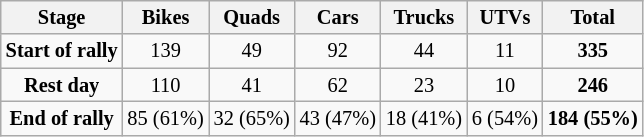<table class="wikitable" style="font-size:85%; text-align:center">
<tr>
<th>Stage</th>
<th>Bikes</th>
<th>Quads</th>
<th>Cars</th>
<th>Trucks</th>
<th>UTVs</th>
<th>Total</th>
</tr>
<tr>
<td><strong>Start of rally</strong></td>
<td>139</td>
<td>49</td>
<td>92</td>
<td>44</td>
<td>11</td>
<td><strong>335</strong></td>
</tr>
<tr>
<td><strong>Rest day</strong></td>
<td>110</td>
<td>41</td>
<td>62</td>
<td>23</td>
<td>10</td>
<td><strong>246</strong></td>
</tr>
<tr>
<td><strong>End of rally</strong></td>
<td>85 (61%)</td>
<td>32 (65%)</td>
<td>43 (47%)</td>
<td>18 (41%)</td>
<td>6 (54%)</td>
<td><strong>184 (55%)</strong></td>
</tr>
</table>
